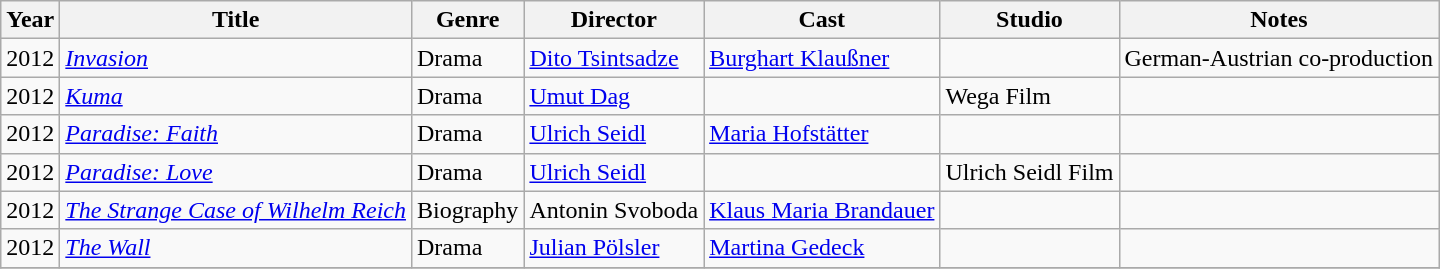<table class="wikitable">
<tr>
<th>Year</th>
<th>Title</th>
<th>Genre</th>
<th>Director</th>
<th>Cast</th>
<th>Studio</th>
<th>Notes</th>
</tr>
<tr>
<td>2012</td>
<td><em><a href='#'>Invasion</a></em></td>
<td>Drama</td>
<td><a href='#'>Dito Tsintsadze</a></td>
<td><a href='#'>Burghart Klaußner</a></td>
<td></td>
<td>German-Austrian co-production</td>
</tr>
<tr>
<td>2012</td>
<td><em><a href='#'>Kuma</a></em></td>
<td>Drama</td>
<td><a href='#'>Umut Dag</a></td>
<td></td>
<td>Wega Film</td>
<td></td>
</tr>
<tr>
<td>2012</td>
<td><em><a href='#'>Paradise: Faith</a></em></td>
<td>Drama</td>
<td><a href='#'>Ulrich Seidl</a></td>
<td><a href='#'>Maria Hofstätter</a></td>
<td></td>
<td></td>
</tr>
<tr>
<td>2012</td>
<td><em><a href='#'>Paradise: Love</a></em></td>
<td>Drama</td>
<td><a href='#'>Ulrich Seidl</a></td>
<td></td>
<td>Ulrich Seidl Film</td>
<td></td>
</tr>
<tr>
<td>2012</td>
<td><em><a href='#'>The Strange Case of Wilhelm Reich</a></em></td>
<td>Biography</td>
<td>Antonin Svoboda</td>
<td><a href='#'>Klaus Maria Brandauer</a></td>
<td></td>
<td></td>
</tr>
<tr>
<td>2012</td>
<td><em><a href='#'>The Wall</a></em></td>
<td>Drama</td>
<td><a href='#'>Julian Pölsler</a></td>
<td><a href='#'>Martina Gedeck</a></td>
<td></td>
<td></td>
</tr>
<tr>
</tr>
</table>
